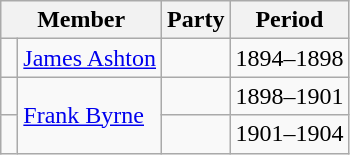<table class="wikitable">
<tr>
<th colspan="2">Member</th>
<th>Party</th>
<th>Period</th>
</tr>
<tr>
<td> </td>
<td><a href='#'>James Ashton</a></td>
<td></td>
<td>1894–1898</td>
</tr>
<tr>
<td> </td>
<td rowspan="2"><a href='#'>Frank Byrne</a></td>
<td></td>
<td>1898–1901</td>
</tr>
<tr>
<td> </td>
<td></td>
<td>1901–1904</td>
</tr>
</table>
